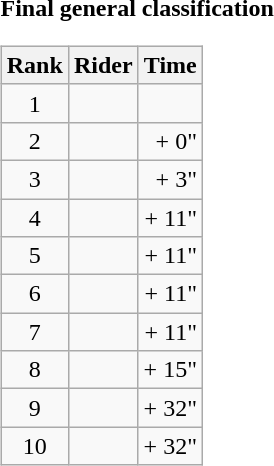<table>
<tr>
<td><strong>Final general classification</strong><br><table class="wikitable">
<tr>
<th scope="col">Rank</th>
<th scope="col">Rider</th>
<th scope="col">Time</th>
</tr>
<tr>
<td style="text-align:center;">1</td>
<td></td>
<td style="text-align:right;"></td>
</tr>
<tr>
<td style="text-align:center;">2</td>
<td></td>
<td style="text-align:right;">+ 0"</td>
</tr>
<tr>
<td style="text-align:center;">3</td>
<td></td>
<td style="text-align:right;">+ 3"</td>
</tr>
<tr>
<td style="text-align:center;">4</td>
<td></td>
<td style="text-align:right;">+ 11"</td>
</tr>
<tr>
<td style="text-align:center;">5</td>
<td></td>
<td style="text-align:right;">+ 11"</td>
</tr>
<tr>
<td style="text-align:center;">6</td>
<td></td>
<td style="text-align:right;">+ 11"</td>
</tr>
<tr>
<td style="text-align:center;">7</td>
<td></td>
<td style="text-align:right;">+ 11"</td>
</tr>
<tr>
<td style="text-align:center;">8</td>
<td></td>
<td style="text-align:right;">+ 15"</td>
</tr>
<tr>
<td style="text-align:center;">9</td>
<td></td>
<td style="text-align:right;">+ 32"</td>
</tr>
<tr>
<td style="text-align:center;">10</td>
<td></td>
<td style="text-align:right;">+ 32"</td>
</tr>
</table>
</td>
</tr>
</table>
